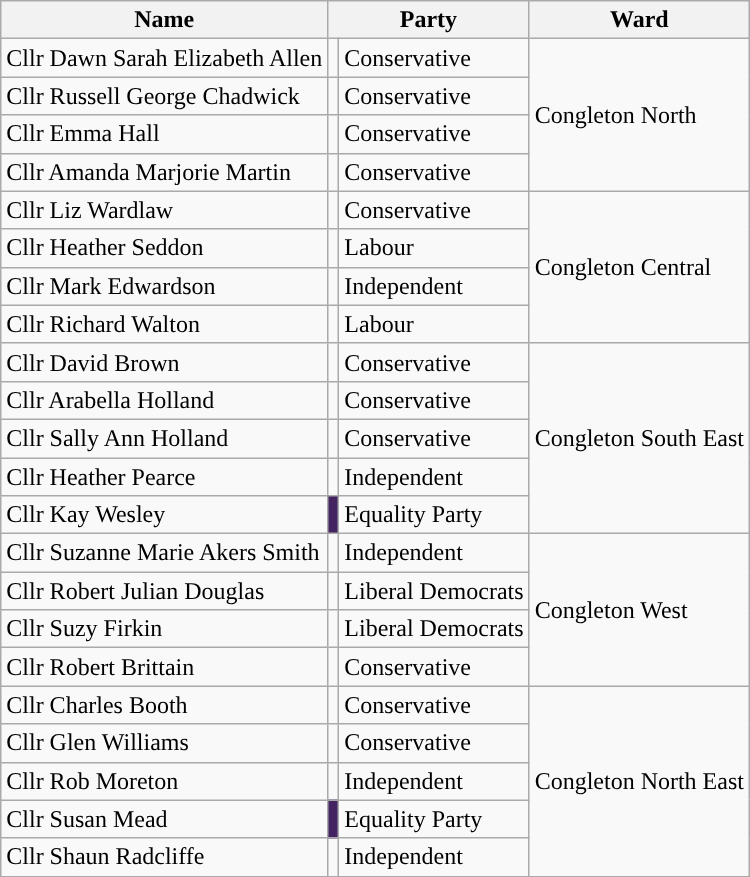<table class="wikitable">
<tr>
<th>Name</th>
<th colspan="2">Party</th>
<th>Ward</th>
</tr>
<tr>
<td>Cllr Dawn Sarah Elizabeth Allen</td>
<td style="color:inherit;background:"></td>
<td>Conservative</td>
<td rowspan="4">Congleton North</td>
</tr>
<tr>
<td>Cllr Russell George Chadwick</td>
<td style="color:inherit;background:"></td>
<td>Conservative</td>
</tr>
<tr>
<td>Cllr Emma Hall</td>
<td style="color:inherit;background:"></td>
<td>Conservative</td>
</tr>
<tr>
<td>Cllr Amanda Marjorie Martin</td>
<td style="color:inherit;background:"></td>
<td>Conservative</td>
</tr>
<tr>
<td>Cllr Liz Wardlaw</td>
<td style="color:inherit;background:"></td>
<td>Conservative</td>
<td rowspan="4">Congleton Central</td>
</tr>
<tr>
<td>Cllr Heather Seddon</td>
<td style="color:inherit;background:"></td>
<td>Labour</td>
</tr>
<tr>
<td>Cllr Mark Edwardson</td>
<td style="color:inherit;background:"></td>
<td>Independent</td>
</tr>
<tr>
<td>Cllr Richard Walton</td>
<td style="color:inherit;background:"></td>
<td>Labour</td>
</tr>
<tr>
<td>Cllr David Brown</td>
<td style="color:inherit;background:"></td>
<td>Conservative</td>
<td rowspan="5">Congleton South East</td>
</tr>
<tr>
<td>Cllr Arabella Holland</td>
<td style="color:inherit;background:"></td>
<td>Conservative</td>
</tr>
<tr>
<td>Cllr Sally Ann Holland</td>
<td style="color:inherit;background:"></td>
<td>Conservative</td>
</tr>
<tr>
<td>Cllr Heather Pearce</td>
<td style="color:inherit;background:"></td>
<td>Independent</td>
</tr>
<tr>
<td>Cllr Kay Wesley</td>
<td style="color:inherit;background:#432360"></td>
<td>Equality Party</td>
</tr>
<tr>
<td>Cllr Suzanne Marie Akers Smith</td>
<td style="color:inherit;background:"></td>
<td>Independent</td>
<td rowspan="4">Congleton West</td>
</tr>
<tr>
<td>Cllr Robert Julian Douglas</td>
<td style="color:inherit;background:"></td>
<td>Liberal Democrats</td>
</tr>
<tr>
<td>Cllr Suzy Firkin</td>
<td style="color:inherit;background:"></td>
<td>Liberal Democrats</td>
</tr>
<tr>
<td>Cllr Robert Brittain</td>
<td style="color:inherit;background:"></td>
<td>Conservative</td>
</tr>
<tr>
<td>Cllr Charles Booth</td>
<td style="color:inherit;background:"></td>
<td>Conservative</td>
<td rowspan="5">Congleton North East</td>
</tr>
<tr>
<td>Cllr Glen Williams</td>
<td style="color:inherit;background:"></td>
<td>Conservative</td>
</tr>
<tr>
<td>Cllr Rob Moreton</td>
<td style="color:inherit;background:"></td>
<td>Independent</td>
</tr>
<tr>
<td>Cllr Susan Mead</td>
<td style="color:inherit;background:#432360"></td>
<td>Equality Party</td>
</tr>
<tr>
<td>Cllr Shaun Radcliffe</td>
<td style="color:inherit;background:"></td>
<td>Independent</td>
</tr>
</table>
